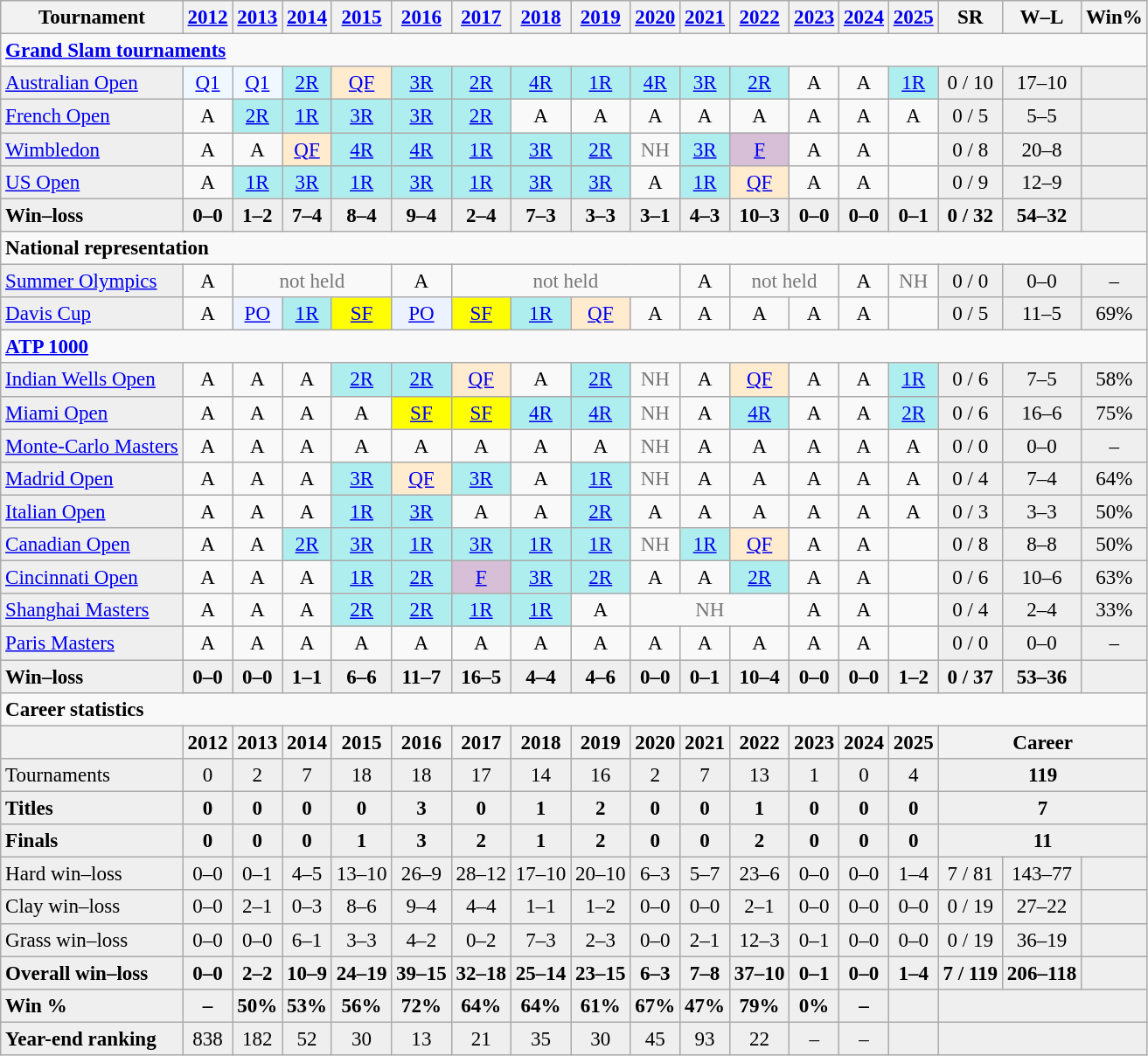<table class="wikitable nowrap" style=text-align:center;font-size:96%>
<tr>
<th>Tournament</th>
<th><a href='#'>2012</a></th>
<th><a href='#'>2013</a></th>
<th><a href='#'>2014</a></th>
<th><a href='#'>2015</a></th>
<th><a href='#'>2016</a></th>
<th><a href='#'>2017</a></th>
<th><a href='#'>2018</a></th>
<th><a href='#'>2019</a></th>
<th><a href='#'>2020</a></th>
<th><a href='#'>2021</a></th>
<th><a href='#'>2022</a></th>
<th><a href='#'>2023</a></th>
<th><a href='#'>2024</a></th>
<th><a href='#'>2025</a></th>
<th>SR</th>
<th>W–L</th>
<th>Win%</th>
</tr>
<tr>
<td colspan="18" align="left"><strong><a href='#'>Grand Slam tournaments</a></strong></td>
</tr>
<tr>
<td align=left bgcolor=efefef><a href='#'>Australian Open</a></td>
<td style=background:#f0f8ff><a href='#'>Q1</a></td>
<td style=background:#f0f8ff><a href='#'>Q1</a></td>
<td style=background:#afeeee><a href='#'>2R</a></td>
<td style=background:#ffebcd><a href='#'>QF</a></td>
<td style=background:#afeeee><a href='#'>3R</a></td>
<td style=background:#afeeee><a href='#'>2R</a></td>
<td style=background:#afeeee><a href='#'>4R</a></td>
<td style=background:#afeeee><a href='#'>1R</a></td>
<td style=background:#afeeee><a href='#'>4R</a></td>
<td style=background:#afeeee><a href='#'>3R</a></td>
<td style=background:#afeeee><a href='#'>2R</a></td>
<td>A</td>
<td>A</td>
<td style=background:#afeeee><a href='#'>1R</a></td>
<td bgcolor=efefef>0 / 10</td>
<td bgcolor=efefef>17–10</td>
<td bgcolor=efefef></td>
</tr>
<tr>
<td align=left bgcolor=efefef><a href='#'>French Open</a></td>
<td>A</td>
<td style=background:#afeeee><a href='#'>2R</a></td>
<td style=background:#afeeee><a href='#'>1R</a></td>
<td style=background:#afeeee><a href='#'>3R</a></td>
<td style=background:#afeeee><a href='#'>3R</a></td>
<td style=background:#afeeee><a href='#'>2R</a></td>
<td>A</td>
<td>A</td>
<td>A</td>
<td>A</td>
<td>A</td>
<td>A</td>
<td>A</td>
<td>A</td>
<td bgcolor=efefef>0 / 5</td>
<td bgcolor=efefef>5–5</td>
<td bgcolor=efefef></td>
</tr>
<tr>
<td align=left bgcolor=efefef><a href='#'>Wimbledon</a></td>
<td>A</td>
<td>A</td>
<td style=background:#ffebcd><a href='#'>QF</a></td>
<td style=background:#afeeee><a href='#'>4R</a></td>
<td style=background:#afeeee><a href='#'>4R</a></td>
<td style=background:#afeeee><a href='#'>1R</a></td>
<td style=background:#afeeee><a href='#'>3R</a></td>
<td style=background:#afeeee><a href='#'>2R</a></td>
<td style=color:#767676>NH</td>
<td style=background:#afeeee><a href='#'>3R</a></td>
<td style=background:thistle><a href='#'>F</a></td>
<td>A</td>
<td>A</td>
<td></td>
<td bgcolor=efefef>0 / 8</td>
<td bgcolor=efefef>20–8</td>
<td bgcolor=efefef></td>
</tr>
<tr>
<td align=left bgcolor=efefef><a href='#'>US Open</a></td>
<td>A</td>
<td style=background:#afeeee><a href='#'>1R</a></td>
<td style=background:#afeeee><a href='#'>3R</a></td>
<td style=background:#afeeee><a href='#'>1R</a></td>
<td style=background:#afeeee><a href='#'>3R</a></td>
<td style=background:#afeeee><a href='#'>1R</a></td>
<td style=background:#afeeee><a href='#'>3R</a></td>
<td style=background:#afeeee><a href='#'>3R</a></td>
<td>A</td>
<td style=background:#afeeee><a href='#'>1R</a></td>
<td style=background:#ffebcd><a href='#'>QF</a></td>
<td>A</td>
<td>A</td>
<td></td>
<td bgcolor=efefef>0 / 9</td>
<td bgcolor=efefef>12–9</td>
<td bgcolor=efefef></td>
</tr>
<tr style=font-weight:bold;background:#efefef>
<td style=text-align:left>Win–loss</td>
<td>0–0</td>
<td>1–2</td>
<td>7–4</td>
<td>8–4</td>
<td>9–4</td>
<td>2–4</td>
<td>7–3</td>
<td>3–3</td>
<td>3–1</td>
<td>4–3</td>
<td>10–3</td>
<td>0–0</td>
<td>0–0</td>
<td>0–1</td>
<td>0 / 32</td>
<td>54–32</td>
<td></td>
</tr>
<tr>
<td colspan="18" align="left"><strong>National representation</strong></td>
</tr>
<tr>
<td align=left bgcolor=efefef><a href='#'>Summer Olympics</a></td>
<td>A</td>
<td colspan=3 style=color:#767676>not held</td>
<td>A</td>
<td colspan=4 style=color:#767676>not held</td>
<td>A</td>
<td colspan=2 style=color:#767676>not held</td>
<td>A</td>
<td style=color:#767676>NH</td>
<td bgcolor=efefef>0 / 0</td>
<td bgcolor=efefef>0–0</td>
<td bgcolor=efefef>–</td>
</tr>
<tr>
<td align=left bgcolor=efefef><a href='#'>Davis Cup</a></td>
<td>A</td>
<td style=background:#ecf2ff><a href='#'>PO</a></td>
<td style=background:#afeeee><a href='#'>1R</a></td>
<td style=background:yellow><a href='#'>SF</a></td>
<td style=background:#ecf2ff><a href='#'>PO</a></td>
<td style=background:yellow><a href='#'>SF</a></td>
<td style=background:#afeeee><a href='#'>1R</a></td>
<td style=background:#ffebcd><a href='#'>QF</a></td>
<td>A</td>
<td>A</td>
<td>A</td>
<td>A</td>
<td>A</td>
<td></td>
<td bgcolor=efefef>0 / 5</td>
<td bgcolor=efefef>11–5</td>
<td bgcolor=efefef>69%</td>
</tr>
<tr>
<td colspan="18" align="left"><strong><a href='#'>ATP 1000</a></strong></td>
</tr>
<tr>
<td align=left bgcolor=efefef><a href='#'>Indian Wells Open</a></td>
<td>A</td>
<td>A</td>
<td>A</td>
<td style=background:#afeeee><a href='#'>2R</a></td>
<td style=background:#afeeee><a href='#'>2R</a></td>
<td style=background:#ffebcd><a href='#'>QF</a></td>
<td>A</td>
<td style=background:#afeeee><a href='#'>2R</a></td>
<td style=color:#767676>NH</td>
<td>A</td>
<td style=background:#ffebcd><a href='#'>QF</a></td>
<td>A</td>
<td>A</td>
<td style=background:#afeeee><a href='#'>1R</a></td>
<td bgcolor=efefef>0 / 6</td>
<td bgcolor=efefef>7–5</td>
<td bgcolor=efefef>58%</td>
</tr>
<tr>
<td align=left bgcolor=efefef><a href='#'>Miami Open</a></td>
<td>A</td>
<td>A</td>
<td>A</td>
<td>A</td>
<td style=background:yellow><a href='#'>SF</a></td>
<td style=background:yellow><a href='#'>SF</a></td>
<td style=background:#afeeee><a href='#'>4R</a></td>
<td style=background:#afeeee><a href='#'>4R</a></td>
<td style=color:#767676>NH</td>
<td>A</td>
<td style=background:#afeeee><a href='#'>4R</a></td>
<td>A</td>
<td>A</td>
<td style=background:#afeeee><a href='#'>2R</a></td>
<td bgcolor=efefef>0 / 6</td>
<td bgcolor=efefef>16–6</td>
<td bgcolor=efefef>75%</td>
</tr>
<tr>
<td align=left bgcolor=efefef><a href='#'>Monte-Carlo Masters</a></td>
<td>A</td>
<td>A</td>
<td>A</td>
<td>A</td>
<td>A</td>
<td>A</td>
<td>A</td>
<td>A</td>
<td style=color:#767676>NH</td>
<td>A</td>
<td>A</td>
<td>A</td>
<td>A</td>
<td>A</td>
<td bgcolor=efefef>0 / 0</td>
<td bgcolor=efefef>0–0</td>
<td bgcolor=efefef>–</td>
</tr>
<tr>
<td align=left bgcolor=efefef><a href='#'>Madrid Open</a></td>
<td>A</td>
<td>A</td>
<td>A</td>
<td style=background:#afeeee><a href='#'>3R</a></td>
<td style=background:#ffebcd><a href='#'>QF</a></td>
<td style=background:#afeeee><a href='#'>3R</a></td>
<td>A</td>
<td style=background:#afeeee><a href='#'>1R</a></td>
<td style=color:#767676>NH</td>
<td>A</td>
<td>A</td>
<td>A</td>
<td>A</td>
<td>A</td>
<td bgcolor=efefef>0 / 4</td>
<td bgcolor=efefef>7–4</td>
<td bgcolor=efefef>64%</td>
</tr>
<tr>
<td align=left bgcolor=efefef><a href='#'>Italian Open</a></td>
<td>A</td>
<td>A</td>
<td>A</td>
<td style=background:#afeeee><a href='#'>1R</a></td>
<td style=background:#afeeee><a href='#'>3R</a></td>
<td>A</td>
<td>A</td>
<td style=background:#afeeee><a href='#'>2R</a></td>
<td>A</td>
<td>A</td>
<td>A</td>
<td>A</td>
<td>A</td>
<td>A</td>
<td bgcolor=efefef>0 / 3</td>
<td bgcolor=efefef>3–3</td>
<td bgcolor=efefef>50%</td>
</tr>
<tr>
<td align=left bgcolor=efefef><a href='#'>Canadian Open</a></td>
<td>A</td>
<td>A</td>
<td style=background:#afeeee><a href='#'>2R</a></td>
<td style=background:#afeeee><a href='#'>3R</a></td>
<td style=background:#afeeee><a href='#'>1R</a></td>
<td style=background:#afeeee><a href='#'>3R</a></td>
<td style=background:#afeeee><a href='#'>1R</a></td>
<td style=background:#afeeee><a href='#'>1R</a></td>
<td style=color:#767676>NH</td>
<td style=background:#afeeee><a href='#'>1R</a></td>
<td style=background:#ffebcd><a href='#'>QF</a></td>
<td>A</td>
<td>A</td>
<td></td>
<td bgcolor=efefef>0 / 8</td>
<td bgcolor=efefef>8–8</td>
<td bgcolor=efefef>50%</td>
</tr>
<tr>
<td align=left bgcolor=efefef><a href='#'>Cincinnati Open</a></td>
<td>A</td>
<td>A</td>
<td>A</td>
<td style=background:#afeeee><a href='#'>1R</a></td>
<td style=background:#afeeee><a href='#'>2R</a></td>
<td style=background:thistle><a href='#'>F</a></td>
<td style=background:#afeeee><a href='#'>3R</a></td>
<td style=background:#afeeee><a href='#'>2R</a></td>
<td>A</td>
<td>A</td>
<td style=background:#afeeee><a href='#'>2R</a></td>
<td>A</td>
<td>A</td>
<td></td>
<td bgcolor=efefef>0 / 6</td>
<td bgcolor=efefef>10–6</td>
<td bgcolor=efefef>63%</td>
</tr>
<tr>
<td align=left bgcolor=efefef><a href='#'>Shanghai Masters</a></td>
<td>A</td>
<td>A</td>
<td>A</td>
<td style=background:#afeeee><a href='#'>2R</a></td>
<td style=background:#afeeee><a href='#'>2R</a></td>
<td style=background:#afeeee><a href='#'>1R</a></td>
<td style=background:#afeeee><a href='#'>1R</a></td>
<td>A</td>
<td colspan=3 style=color:#767676>NH</td>
<td>A</td>
<td>A</td>
<td></td>
<td bgcolor=efefef>0 / 4</td>
<td bgcolor=efefef>2–4</td>
<td bgcolor=efefef>33%</td>
</tr>
<tr>
<td align=left bgcolor=efefef><a href='#'>Paris Masters</a></td>
<td>A</td>
<td>A</td>
<td>A</td>
<td>A</td>
<td>A</td>
<td>A</td>
<td>A</td>
<td>A</td>
<td>A</td>
<td>A</td>
<td>A</td>
<td>A</td>
<td>A</td>
<td></td>
<td bgcolor=efefef>0 / 0</td>
<td bgcolor=efefef>0–0</td>
<td bgcolor=efefef>–</td>
</tr>
<tr style=font-weight:bold;background:#efefef>
<td style=text-align:left>Win–loss</td>
<td>0–0</td>
<td>0–0</td>
<td>1–1</td>
<td>6–6</td>
<td>11–7</td>
<td>16–5</td>
<td>4–4</td>
<td>4–6</td>
<td>0–0</td>
<td>0–1</td>
<td>10–4</td>
<td>0–0</td>
<td>0–0</td>
<td>1–2</td>
<td>0 / 37</td>
<td>53–36</td>
<td></td>
</tr>
<tr>
<td colspan="18" align="left"><strong>Career statistics</strong></td>
</tr>
<tr>
<th></th>
<th>2012</th>
<th>2013</th>
<th>2014</th>
<th>2015</th>
<th>2016</th>
<th>2017</th>
<th>2018</th>
<th>2019</th>
<th>2020</th>
<th>2021</th>
<th>2022</th>
<th>2023</th>
<th>2024</th>
<th>2025</th>
<th colspan=3>Career</th>
</tr>
<tr bgcolor=efefef>
<td align=left>Tournaments</td>
<td>0</td>
<td>2</td>
<td>7</td>
<td>18</td>
<td>18</td>
<td>17</td>
<td>14</td>
<td>16</td>
<td>2</td>
<td>7</td>
<td>13</td>
<td>1</td>
<td>0</td>
<td>4</td>
<td colspan="3"><strong>119</strong></td>
</tr>
<tr style=font-weight:bold;background:#efefef>
<td style=text-align:left>Titles</td>
<td>0</td>
<td>0</td>
<td>0</td>
<td>0</td>
<td>3</td>
<td>0</td>
<td>1</td>
<td>2</td>
<td>0</td>
<td>0</td>
<td>1</td>
<td>0</td>
<td>0</td>
<td>0</td>
<td colspan="3">7</td>
</tr>
<tr style=font-weight:bold;background:#efefef>
<td style=text-align:left>Finals</td>
<td>0</td>
<td>0</td>
<td>0</td>
<td>1</td>
<td>3</td>
<td>2</td>
<td>1</td>
<td>2</td>
<td>0</td>
<td>0</td>
<td>2</td>
<td>0</td>
<td>0</td>
<td>0</td>
<td colspan="3">11</td>
</tr>
<tr bgcolor=efefef>
<td align=left>Hard win–loss</td>
<td>0–0</td>
<td>0–1</td>
<td>4–5</td>
<td>13–10</td>
<td>26–9</td>
<td>28–12</td>
<td>17–10</td>
<td>20–10</td>
<td>6–3</td>
<td>5–7</td>
<td>23–6</td>
<td>0–0</td>
<td>0–0</td>
<td>1–4</td>
<td>7 / 81</td>
<td>143–77</td>
<td></td>
</tr>
<tr bgcolor=efefef>
<td align=left>Clay win–loss</td>
<td>0–0</td>
<td>2–1</td>
<td>0–3</td>
<td>8–6</td>
<td>9–4</td>
<td>4–4</td>
<td>1–1</td>
<td>1–2</td>
<td>0–0</td>
<td>0–0</td>
<td>2–1</td>
<td>0–0</td>
<td>0–0</td>
<td>0–0</td>
<td>0 / 19</td>
<td>27–22</td>
<td></td>
</tr>
<tr bgcolor=efefef>
<td align=left>Grass win–loss</td>
<td>0–0</td>
<td>0–0</td>
<td>6–1</td>
<td>3–3</td>
<td>4–2</td>
<td>0–2</td>
<td>7–3</td>
<td>2–3</td>
<td>0–0</td>
<td>2–1</td>
<td>12–3</td>
<td>0–1</td>
<td>0–0</td>
<td>0–0</td>
<td>0 / 19</td>
<td>36–19</td>
<td></td>
</tr>
<tr style=font-weight:bold;background:#efefef>
<td style=text-align:left>Overall win–loss</td>
<td>0–0</td>
<td>2–2</td>
<td>10–9</td>
<td>24–19</td>
<td>39–15</td>
<td>32–18</td>
<td>25–14</td>
<td>23–15</td>
<td>6–3</td>
<td>7–8</td>
<td>37–10</td>
<td>0–1</td>
<td>0–0</td>
<td>1–4</td>
<td>7 / 119</td>
<td>206–118</td>
<td></td>
</tr>
<tr style=font-weight:bold;background:#efefef>
<td style=text-align:left>Win %</td>
<td>–</td>
<td>50%</td>
<td>53%</td>
<td>56%</td>
<td>72%</td>
<td>64%</td>
<td>64%</td>
<td>61%</td>
<td>67%</td>
<td>47%</td>
<td>79%</td>
<td>0%</td>
<td>–</td>
<td></td>
<td colspan="3"></td>
</tr>
<tr bgcolor=efefef>
<td align=left><strong>Year-end ranking</strong></td>
<td>838</td>
<td>182</td>
<td>52</td>
<td>30</td>
<td>13</td>
<td>21</td>
<td>35</td>
<td>30</td>
<td>45</td>
<td>93</td>
<td>22</td>
<td>–</td>
<td>–</td>
<td></td>
<td colspan="3"></td>
</tr>
</table>
